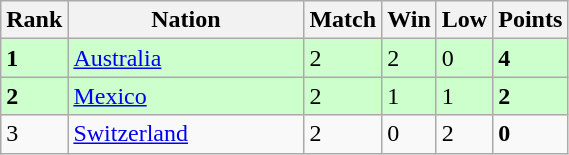<table class="wikitable">
<tr>
<th width=20>Rank</th>
<th width=150>Nation</th>
<th width=20>Match</th>
<th width=20>Win</th>
<th width=20>Low</th>
<th width=20>Points</th>
</tr>
<tr bgcolor=ccffcc>
<td><strong>1</strong></td>
<td> <a href='#'>Australia</a></td>
<td>2</td>
<td>2</td>
<td>0</td>
<td><strong>4</strong></td>
</tr>
<tr bgcolor=ccffcc>
<td><strong>2</strong></td>
<td> <a href='#'>Mexico</a></td>
<td>2</td>
<td>1</td>
<td>1</td>
<td><strong>2</strong></td>
</tr>
<tr>
<td>3</td>
<td> <a href='#'>Switzerland</a></td>
<td>2</td>
<td>0</td>
<td>2</td>
<td><strong>0</strong></td>
</tr>
</table>
